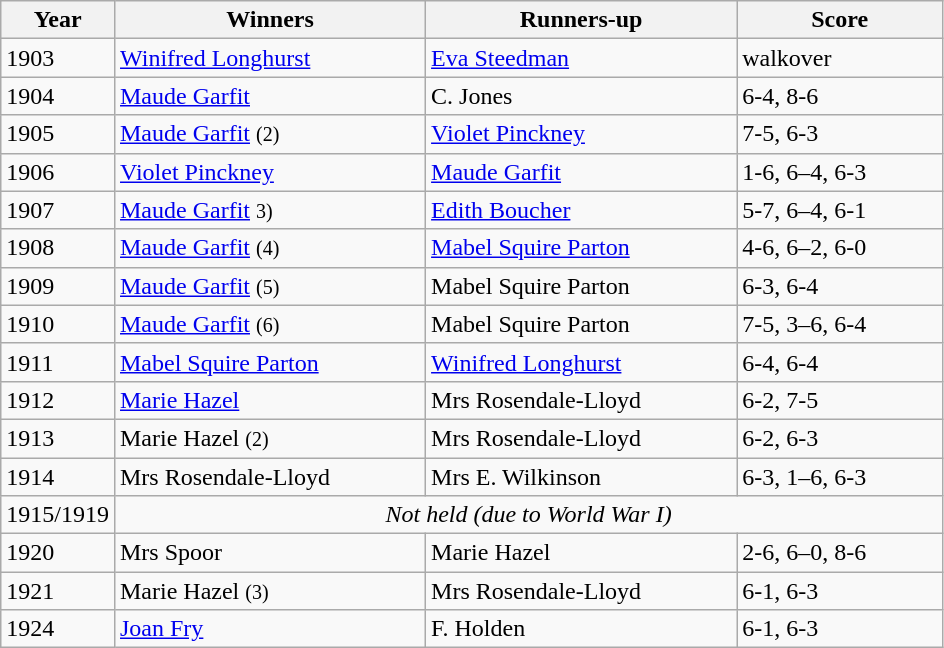<table class="wikitable">
<tr>
<th style="width:60px;">Year</th>
<th style="width:200px;">Winners</th>
<th style="width:200px;">Runners-up</th>
<th style="width:130px;">Score</th>
</tr>
<tr>
<td>1903</td>
<td> <a href='#'>Winifred Longhurst</a></td>
<td> <a href='#'>Eva Steedman</a></td>
<td>walkover</td>
</tr>
<tr>
<td>1904</td>
<td> <a href='#'>Maude Garfit</a></td>
<td> C. Jones</td>
<td>6-4, 8-6</td>
</tr>
<tr>
<td>1905</td>
<td> <a href='#'>Maude Garfit</a> <small>(2)</small></td>
<td> <a href='#'>Violet Pinckney</a></td>
<td>7-5, 6-3</td>
</tr>
<tr>
<td>1906</td>
<td> <a href='#'>Violet Pinckney</a></td>
<td> <a href='#'>Maude Garfit</a></td>
<td>1-6, 6–4, 6-3</td>
</tr>
<tr>
<td>1907</td>
<td> <a href='#'>Maude Garfit</a> <small>3)</small></td>
<td> <a href='#'>Edith Boucher</a></td>
<td>5-7, 6–4, 6-1</td>
</tr>
<tr>
<td>1908</td>
<td> <a href='#'>Maude Garfit</a> <small>(4)</small></td>
<td> <a href='#'>Mabel Squire Parton</a></td>
<td>4-6, 6–2, 6-0</td>
</tr>
<tr>
<td>1909</td>
<td> <a href='#'>Maude Garfit</a> <small>(5)</small></td>
<td> Mabel Squire Parton</td>
<td>6-3, 6-4</td>
</tr>
<tr>
<td>1910</td>
<td> <a href='#'>Maude Garfit</a> <small>(6)</small></td>
<td> Mabel Squire Parton</td>
<td>7-5, 3–6, 6-4</td>
</tr>
<tr>
<td>1911</td>
<td> <a href='#'>Mabel Squire Parton</a></td>
<td> <a href='#'>Winifred Longhurst</a></td>
<td>6-4, 6-4</td>
</tr>
<tr>
<td>1912</td>
<td> <a href='#'>Marie Hazel</a></td>
<td> Mrs Rosendale-Lloyd</td>
<td>6-2, 7-5</td>
</tr>
<tr>
<td>1913</td>
<td> Marie Hazel <small>(2)</small></td>
<td> Mrs Rosendale-Lloyd</td>
<td>6-2, 6-3</td>
</tr>
<tr>
<td>1914</td>
<td> Mrs Rosendale-Lloyd</td>
<td> Mrs E. Wilkinson</td>
<td>6-3, 1–6, 6-3</td>
</tr>
<tr>
<td>1915/1919</td>
<td colspan=4 align=center><em>Not held (due to World War I)</em></td>
</tr>
<tr>
<td>1920</td>
<td> Mrs Spoor</td>
<td> Marie Hazel</td>
<td>2-6, 6–0, 8-6</td>
</tr>
<tr>
<td>1921</td>
<td> Marie Hazel <small>(3)</small></td>
<td> Mrs Rosendale-Lloyd</td>
<td>6-1, 6-3</td>
</tr>
<tr>
<td>1924</td>
<td> <a href='#'>Joan Fry</a></td>
<td> F. Holden</td>
<td>6-1, 6-3</td>
</tr>
</table>
